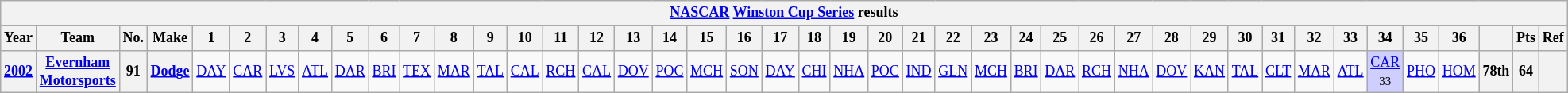<table class="wikitable" style="text-align:center; font-size:75%">
<tr>
<th colspan=45><a href='#'>NASCAR</a> <a href='#'>Winston Cup Series</a> results</th>
</tr>
<tr>
<th>Year</th>
<th>Team</th>
<th>No.</th>
<th>Make</th>
<th>1</th>
<th>2</th>
<th>3</th>
<th>4</th>
<th>5</th>
<th>6</th>
<th>7</th>
<th>8</th>
<th>9</th>
<th>10</th>
<th>11</th>
<th>12</th>
<th>13</th>
<th>14</th>
<th>15</th>
<th>16</th>
<th>17</th>
<th>18</th>
<th>19</th>
<th>20</th>
<th>21</th>
<th>22</th>
<th>23</th>
<th>24</th>
<th>25</th>
<th>26</th>
<th>27</th>
<th>28</th>
<th>29</th>
<th>30</th>
<th>31</th>
<th>32</th>
<th>33</th>
<th>34</th>
<th>35</th>
<th>36</th>
<th></th>
<th>Pts</th>
<th>Ref</th>
</tr>
<tr>
<th><a href='#'>2002</a></th>
<th><a href='#'>Evernham Motorsports</a></th>
<th>91</th>
<th><a href='#'>Dodge</a></th>
<td><a href='#'>DAY</a></td>
<td><a href='#'>CAR</a></td>
<td><a href='#'>LVS</a></td>
<td><a href='#'>ATL</a></td>
<td><a href='#'>DAR</a></td>
<td><a href='#'>BRI</a></td>
<td><a href='#'>TEX</a></td>
<td><a href='#'>MAR</a></td>
<td><a href='#'>TAL</a></td>
<td><a href='#'>CAL</a></td>
<td><a href='#'>RCH</a></td>
<td><a href='#'>CAL</a></td>
<td><a href='#'>DOV</a></td>
<td><a href='#'>POC</a></td>
<td><a href='#'>MCH</a></td>
<td><a href='#'>SON</a></td>
<td><a href='#'>DAY</a></td>
<td><a href='#'>CHI</a></td>
<td><a href='#'>NHA</a></td>
<td><a href='#'>POC</a></td>
<td><a href='#'>IND</a></td>
<td><a href='#'>GLN</a></td>
<td><a href='#'>MCH</a></td>
<td><a href='#'>BRI</a></td>
<td><a href='#'>DAR</a></td>
<td><a href='#'>RCH</a></td>
<td><a href='#'>NHA</a></td>
<td><a href='#'>DOV</a></td>
<td><a href='#'>KAN</a></td>
<td><a href='#'>TAL</a></td>
<td><a href='#'>CLT</a></td>
<td><a href='#'>MAR</a></td>
<td><a href='#'>ATL</a></td>
<td style="background:#CFCFFF;"><a href='#'>CAR</a><br><small>33</small></td>
<td><a href='#'>PHO</a></td>
<td><a href='#'>HOM</a></td>
<th>78th</th>
<th>64</th>
<th></th>
</tr>
</table>
